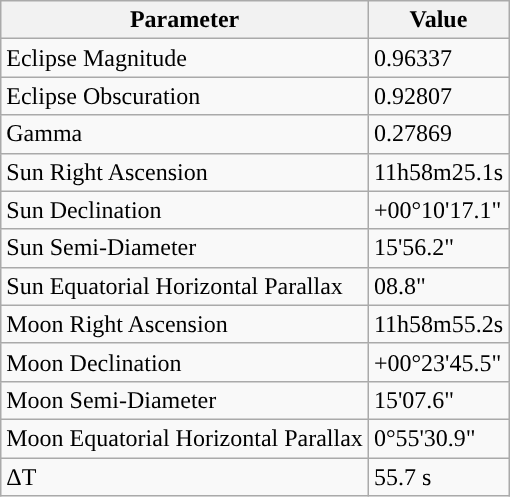<table class="wikitable">
<tr>
<th>Parameter</th>
<th>Value</th>
</tr>
<tr>
<td>Eclipse Magnitude</td>
<td>0.96337</td>
</tr>
<tr>
<td>Eclipse Obscuration</td>
<td>0.92807</td>
</tr>
<tr>
<td>Gamma</td>
<td>0.27869</td>
</tr>
<tr>
<td>Sun Right Ascension</td>
<td>11h58m25.1s</td>
</tr>
<tr>
<td>Sun Declination</td>
<td>+00°10'17.1"</td>
</tr>
<tr>
<td>Sun Semi-Diameter</td>
<td>15'56.2"</td>
</tr>
<tr>
<td>Sun Equatorial Horizontal Parallax</td>
<td>08.8"</td>
</tr>
<tr>
<td>Moon Right Ascension</td>
<td>11h58m55.2s</td>
</tr>
<tr>
<td>Moon Declination</td>
<td>+00°23'45.5"</td>
</tr>
<tr>
<td>Moon Semi-Diameter</td>
<td>15'07.6"</td>
</tr>
<tr>
<td>Moon Equatorial Horizontal Parallax</td>
<td>0°55'30.9"</td>
</tr>
<tr>
<td>ΔT</td>
<td>55.7 s</td>
</tr>
</table>
